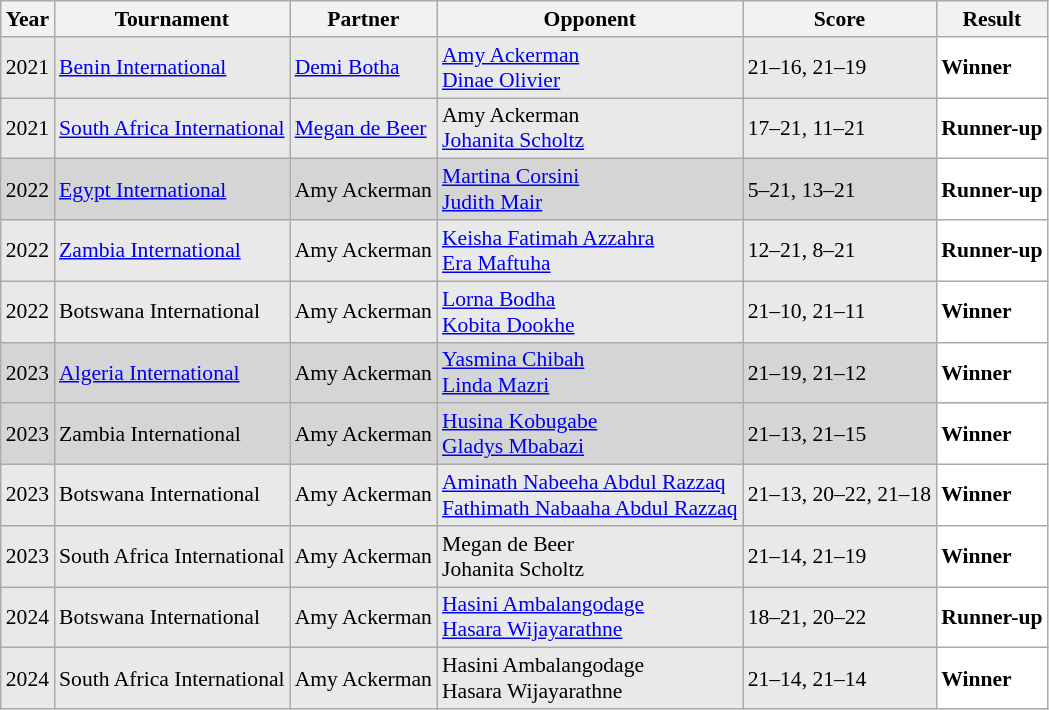<table class="sortable wikitable" style="font-size: 90%;">
<tr>
<th>Year</th>
<th>Tournament</th>
<th>Partner</th>
<th>Opponent</th>
<th>Score</th>
<th>Result</th>
</tr>
<tr style="background:#E9E9E9">
<td align="center">2021</td>
<td align="left"><a href='#'>Benin International</a></td>
<td align="left"> <a href='#'>Demi Botha</a></td>
<td align="left"> <a href='#'>Amy Ackerman</a><br> <a href='#'>Dinae Olivier</a></td>
<td align="left">21–16, 21–19</td>
<td style="text-align:left; background:white"> <strong>Winner</strong></td>
</tr>
<tr style="background:#E9E9E9">
<td align="center">2021</td>
<td align="left"><a href='#'>South Africa International</a></td>
<td align="left"> <a href='#'>Megan de Beer</a></td>
<td align="left"> Amy Ackerman<br> <a href='#'>Johanita Scholtz</a></td>
<td align="left">17–21, 11–21</td>
<td style="text-align:left; background:white"> <strong>Runner-up</strong></td>
</tr>
<tr style="background:#D5D5D5">
<td align="center">2022</td>
<td align="left"><a href='#'>Egypt International</a></td>
<td align="left"> Amy Ackerman</td>
<td align="left"> <a href='#'>Martina Corsini</a><br> <a href='#'>Judith Mair</a></td>
<td align="left">5–21, 13–21</td>
<td style="text-align:left; background:white"> <strong>Runner-up</strong></td>
</tr>
<tr style="background:#E9E9E9">
<td align="center">2022</td>
<td align="left"><a href='#'>Zambia International</a></td>
<td align="left"> Amy Ackerman</td>
<td align="left"> <a href='#'>Keisha Fatimah Azzahra</a><br> <a href='#'>Era Maftuha</a></td>
<td align="left">12–21, 8–21</td>
<td style="text-align:left; background:white"> <strong>Runner-up</strong></td>
</tr>
<tr style="background:#E9E9E9">
<td align="center">2022</td>
<td align="left">Botswana International</td>
<td align="left"> Amy Ackerman</td>
<td align="left"> <a href='#'>Lorna Bodha</a><br> <a href='#'>Kobita Dookhe</a></td>
<td align="left">21–10, 21–11</td>
<td style="text-align:left; background:white"> <strong>Winner</strong></td>
</tr>
<tr style="background:#D5D5D5">
<td align="center">2023</td>
<td align="left"><a href='#'>Algeria International</a></td>
<td align="left"> Amy Ackerman</td>
<td align="left"> <a href='#'>Yasmina Chibah</a><br> <a href='#'>Linda Mazri</a></td>
<td align="left">21–19, 21–12</td>
<td style="text-align:left; background:white"> <strong>Winner</strong></td>
</tr>
<tr style="background:#D5D5D5">
<td align="center">2023</td>
<td align="left">Zambia International</td>
<td align="left"> Amy Ackerman</td>
<td align="left"> <a href='#'>Husina Kobugabe</a><br> <a href='#'>Gladys Mbabazi</a></td>
<td align="left">21–13, 21–15</td>
<td style="text-align:left; background:white"> <strong>Winner</strong></td>
</tr>
<tr style="background:#E9E9E9">
<td align="center">2023</td>
<td align="left">Botswana International</td>
<td align="left"> Amy Ackerman</td>
<td align="left"> <a href='#'>Aminath Nabeeha Abdul Razzaq</a><br> <a href='#'>Fathimath Nabaaha Abdul Razzaq</a></td>
<td align="left">21–13, 20–22, 21–18</td>
<td style="text-align:left; background:white"> <strong>Winner</strong></td>
</tr>
<tr style="background:#E9E9E9">
<td align="center">2023</td>
<td align="left">South Africa International</td>
<td align="left"> Amy Ackerman</td>
<td align="left"> Megan de Beer<br> Johanita Scholtz</td>
<td align="left">21–14, 21–19</td>
<td style="text-align:left; background:white"> <strong>Winner</strong></td>
</tr>
<tr style="background:#E9E9E9">
<td align="center">2024</td>
<td align="left">Botswana International</td>
<td align="left"> Amy Ackerman</td>
<td align="left"> <a href='#'>Hasini Ambalangodage</a><br> <a href='#'>Hasara Wijayarathne</a></td>
<td align="left">18–21, 20–22</td>
<td style="text-align:left; background:white"> <strong>Runner-up</strong></td>
</tr>
<tr style="background:#E9E9E9">
<td align="center">2024</td>
<td align="left">South Africa International</td>
<td align="left"> Amy Ackerman</td>
<td align="left"> Hasini Ambalangodage<br> Hasara Wijayarathne</td>
<td align="left">21–14, 21–14</td>
<td style="text-align:left; background:white"> <strong>Winner</strong></td>
</tr>
</table>
